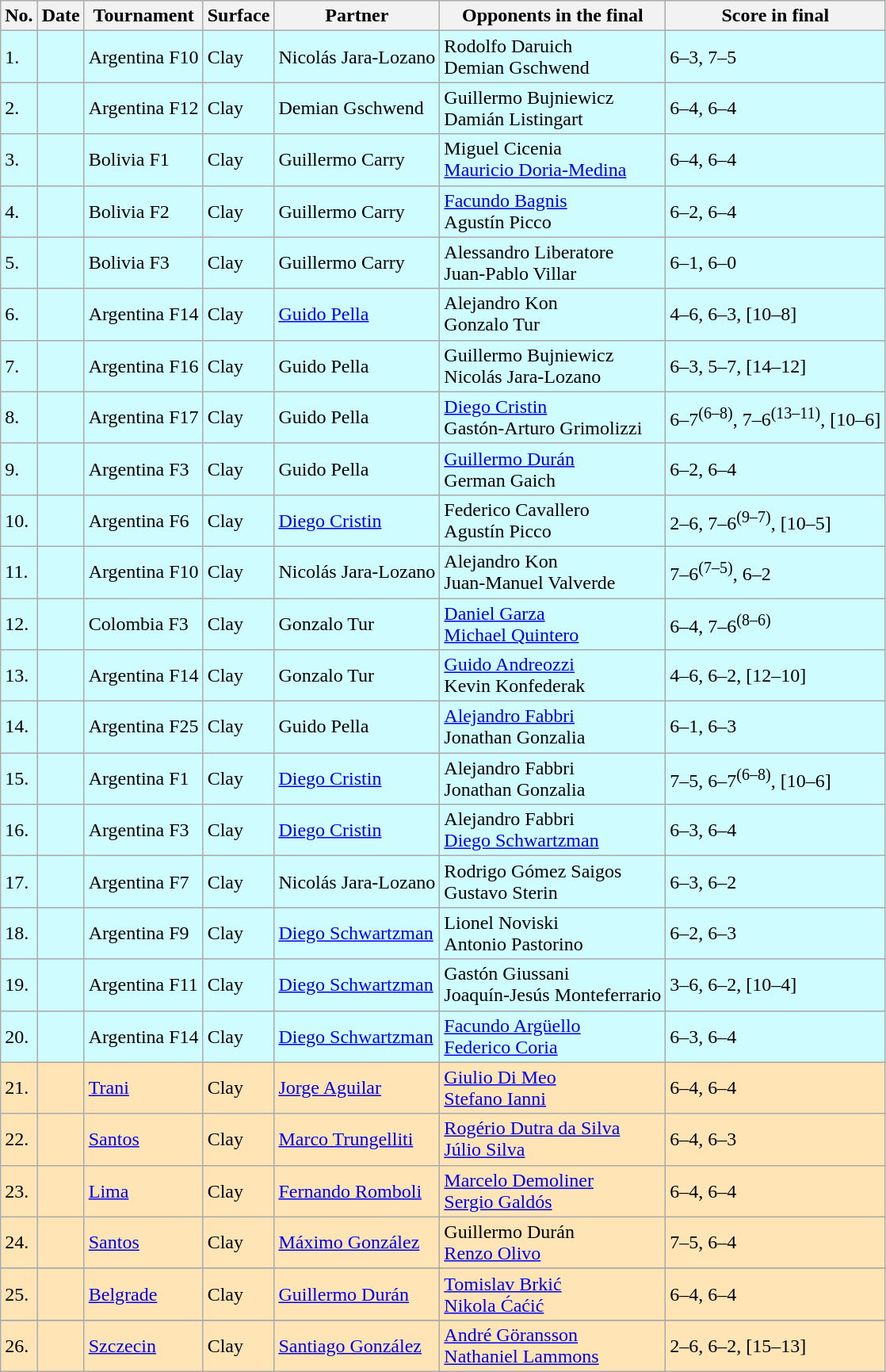<table class="sortable wikitable">
<tr>
<th>No.</th>
<th>Date</th>
<th>Tournament</th>
<th>Surface</th>
<th>Partner</th>
<th>Opponents in the final</th>
<th>Score in final</th>
</tr>
<tr bgcolor="CFFCFF">
<td>1.</td>
<td></td>
<td>Argentina F10</td>
<td>Clay</td>
<td> Nicolás Jara-Lozano</td>
<td> Rodolfo Daruich<br> Demian Gschwend</td>
<td>6–3, 7–5</td>
</tr>
<tr bgcolor="CFFCFF">
<td>2.</td>
<td></td>
<td>Argentina F12</td>
<td>Clay</td>
<td> Demian Gschwend</td>
<td> Guillermo Bujniewicz<br> Damián Listingart</td>
<td>6–4, 6–4</td>
</tr>
<tr bgcolor="CFFCFF">
<td>3.</td>
<td></td>
<td>Bolivia F1</td>
<td>Clay</td>
<td> Guillermo Carry</td>
<td> Miguel Cicenia<br> <a href='#'>Mauricio Doria-Medina</a></td>
<td>6–4, 6–4</td>
</tr>
<tr bgcolor="CFFCFF">
<td>4.</td>
<td></td>
<td>Bolivia F2</td>
<td>Clay</td>
<td> Guillermo Carry</td>
<td> <a href='#'>Facundo Bagnis</a><br> Agustín Picco</td>
<td>6–2, 6–4</td>
</tr>
<tr bgcolor="CFFCFF">
<td>5.</td>
<td></td>
<td>Bolivia F3</td>
<td>Clay</td>
<td> Guillermo Carry</td>
<td> Alessandro Liberatore<br> Juan-Pablo Villar</td>
<td>6–1, 6–0</td>
</tr>
<tr bgcolor="CFFCFF">
<td>6.</td>
<td></td>
<td>Argentina F14</td>
<td>Clay</td>
<td> <a href='#'>Guido Pella</a></td>
<td> Alejandro Kon<br> Gonzalo Tur</td>
<td>4–6, 6–3, [10–8]</td>
</tr>
<tr bgcolor="CFFCFF">
<td>7.</td>
<td></td>
<td>Argentina F16</td>
<td>Clay</td>
<td> Guido Pella</td>
<td> Guillermo Bujniewicz<br> Nicolás Jara-Lozano</td>
<td>6–3, 5–7, [14–12]</td>
</tr>
<tr bgcolor="CFFCFF">
<td>8.</td>
<td></td>
<td>Argentina F17</td>
<td>Clay</td>
<td> Guido Pella</td>
<td> <a href='#'>Diego Cristin</a><br> Gastón-Arturo Grimolizzi</td>
<td>6–7<sup>(6–8)</sup>, 7–6<sup>(13–11)</sup>, [10–6]</td>
</tr>
<tr bgcolor="CFFCFF">
<td>9.</td>
<td></td>
<td>Argentina F3</td>
<td>Clay</td>
<td> Guido Pella</td>
<td> <a href='#'>Guillermo Durán</a><br> German Gaich</td>
<td>6–2, 6–4</td>
</tr>
<tr bgcolor="CFFCFF">
<td>10.</td>
<td></td>
<td>Argentina F6</td>
<td>Clay</td>
<td> <a href='#'>Diego Cristin</a></td>
<td> Federico Cavallero<br> Agustín Picco</td>
<td>2–6, 7–6<sup>(9–7)</sup>, [10–5]</td>
</tr>
<tr bgcolor="CFFCFF">
<td>11.</td>
<td></td>
<td>Argentina F10</td>
<td>Clay</td>
<td> Nicolás Jara-Lozano</td>
<td> Alejandro Kon<br> Juan-Manuel Valverde</td>
<td>7–6<sup>(7–5)</sup>, 6–2</td>
</tr>
<tr bgcolor="CFFCFF">
<td>12.</td>
<td></td>
<td>Colombia F3</td>
<td>Clay</td>
<td> Gonzalo Tur</td>
<td> <a href='#'>Daniel Garza</a><br> <a href='#'>Michael Quintero</a></td>
<td>6–4, 7–6<sup>(8–6)</sup></td>
</tr>
<tr bgcolor="CFFCFF">
<td>13.</td>
<td></td>
<td>Argentina F14</td>
<td>Clay</td>
<td> Gonzalo Tur</td>
<td> <a href='#'>Guido Andreozzi</a><br> Kevin Konfederak</td>
<td>4–6, 6–2, [12–10]</td>
</tr>
<tr bgcolor="CFFCFF">
<td>14.</td>
<td></td>
<td>Argentina F25</td>
<td>Clay</td>
<td> Guido Pella</td>
<td> <a href='#'>Alejandro Fabbri</a><br> Jonathan Gonzalia</td>
<td>6–1, 6–3</td>
</tr>
<tr bgcolor="CFFCFF">
<td>15.</td>
<td></td>
<td>Argentina F1</td>
<td>Clay</td>
<td> <a href='#'>Diego Cristin</a></td>
<td> Alejandro Fabbri<br> Jonathan Gonzalia</td>
<td>7–5, 6–7<sup>(6–8)</sup>, [10–6]</td>
</tr>
<tr bgcolor="CFFCFF">
<td>16.</td>
<td></td>
<td>Argentina F3</td>
<td>Clay</td>
<td> <a href='#'>Diego Cristin</a></td>
<td> Alejandro Fabbri<br> <a href='#'>Diego Schwartzman</a></td>
<td>6–3, 6–4</td>
</tr>
<tr bgcolor="CFFCFF">
<td>17.</td>
<td></td>
<td>Argentina F7</td>
<td>Clay</td>
<td> Nicolás Jara-Lozano</td>
<td> Rodrigo Gómez Saigos<br> Gustavo Sterin</td>
<td>6–3, 6–2</td>
</tr>
<tr bgcolor="CFFCFF">
<td>18.</td>
<td></td>
<td>Argentina F9</td>
<td>Clay</td>
<td> <a href='#'>Diego Schwartzman</a></td>
<td> Lionel Noviski<br> Antonio Pastorino</td>
<td>6–2, 6–3</td>
</tr>
<tr bgcolor="CFFCFF">
<td>19.</td>
<td></td>
<td>Argentina F11</td>
<td>Clay</td>
<td> <a href='#'>Diego Schwartzman</a></td>
<td> Gastón Giussani<br> Joaquín-Jesús Monteferrario</td>
<td>3–6, 6–2, [10–4]</td>
</tr>
<tr bgcolor="CFFCFF">
<td>20.</td>
<td></td>
<td>Argentina F14</td>
<td>Clay</td>
<td> <a href='#'>Diego Schwartzman</a></td>
<td> <a href='#'>Facundo Argüello</a><br> <a href='#'>Federico Coria</a></td>
<td>6–3, 6–4</td>
</tr>
<tr bgcolor="moccasin">
<td>21.</td>
<td></td>
<td><a href='#'>Trani</a></td>
<td>Clay</td>
<td> <a href='#'>Jorge Aguilar</a></td>
<td> <a href='#'>Giulio Di Meo</a><br> <a href='#'>Stefano Ianni</a></td>
<td>6–4, 6–4</td>
</tr>
<tr bgcolor="moccasin">
<td>22.</td>
<td></td>
<td><a href='#'>Santos</a></td>
<td>Clay</td>
<td> <a href='#'>Marco Trungelliti</a></td>
<td> <a href='#'>Rogério Dutra da Silva</a><br> <a href='#'>Júlio Silva</a></td>
<td>6–4, 6–3</td>
</tr>
<tr bgcolor="moccasin">
<td>23.</td>
<td></td>
<td><a href='#'>Lima</a></td>
<td>Clay</td>
<td> <a href='#'>Fernando Romboli</a></td>
<td> <a href='#'>Marcelo Demoliner</a><br> <a href='#'>Sergio Galdós</a></td>
<td>6–4, 6–4</td>
</tr>
<tr bgcolor="moccasin">
<td>24.</td>
<td></td>
<td><a href='#'>Santos</a></td>
<td>Clay</td>
<td> <a href='#'>Máximo González</a></td>
<td> Guillermo Durán<br> <a href='#'>Renzo Olivo</a></td>
<td>7–5, 6–4</td>
</tr>
<tr>
</tr>
<tr bgcolor="moccasin">
<td>25.</td>
<td></td>
<td><a href='#'>Belgrade</a></td>
<td>Clay</td>
<td> <a href='#'>Guillermo Durán</a></td>
<td> <a href='#'>Tomislav Brkić</a><br> <a href='#'>Nikola Ćaćić</a></td>
<td>6–4, 6–4</td>
</tr>
<tr>
</tr>
<tr bgcolor="moccasin">
<td>26.</td>
<td></td>
<td><a href='#'>Szczecin</a></td>
<td>Clay</td>
<td> <a href='#'>Santiago González</a></td>
<td> <a href='#'>André Göransson</a><br> <a href='#'>Nathaniel Lammons</a></td>
<td>2–6, 6–2, [15–13]</td>
</tr>
</table>
